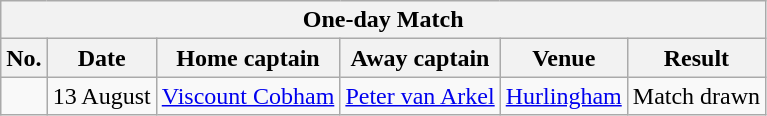<table class="wikitable">
<tr>
<th colspan="9">One-day Match</th>
</tr>
<tr>
<th>No.</th>
<th>Date</th>
<th>Home captain</th>
<th>Away captain</th>
<th>Venue</th>
<th>Result</th>
</tr>
<tr>
<td></td>
<td>13 August</td>
<td><a href='#'>Viscount Cobham</a></td>
<td><a href='#'>Peter van Arkel</a></td>
<td><a href='#'>Hurlingham</a></td>
<td>Match drawn</td>
</tr>
</table>
